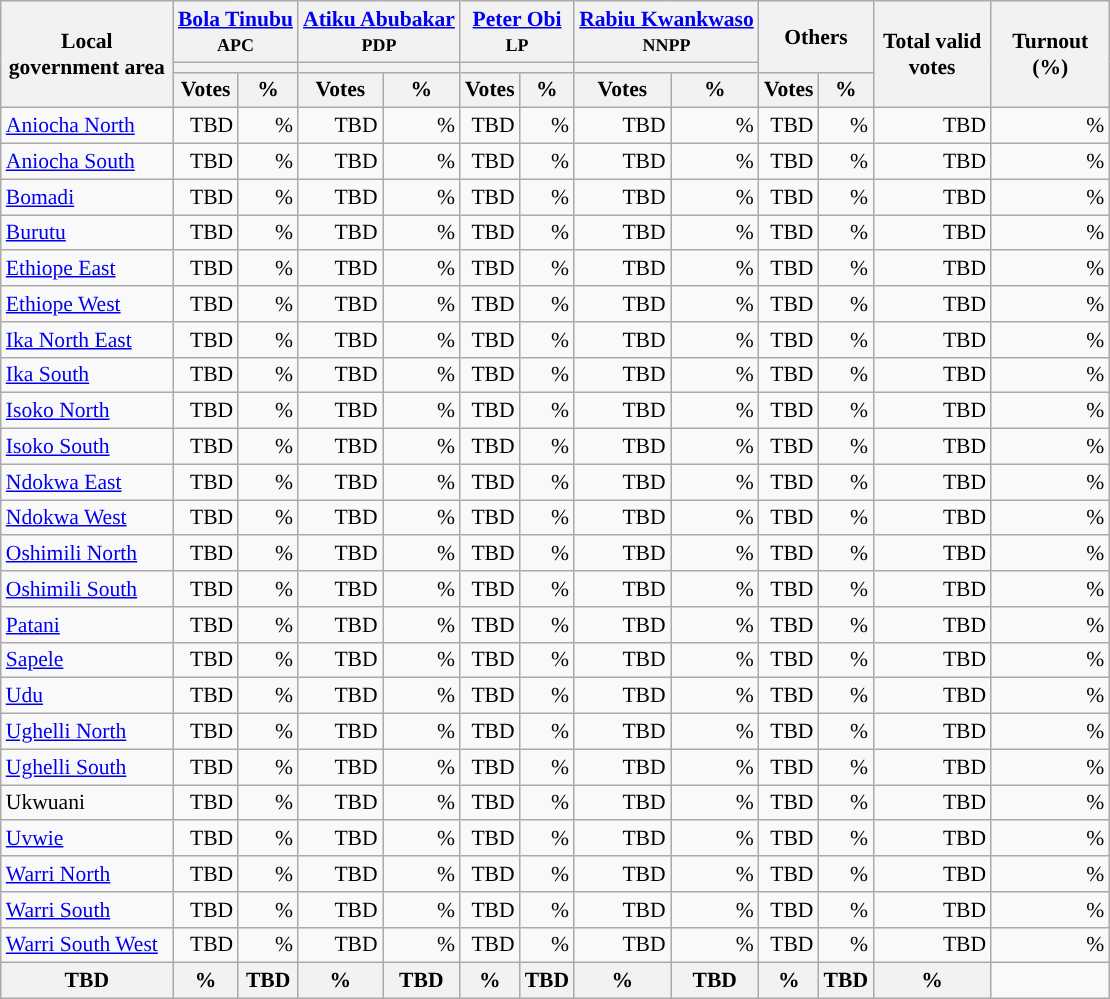<table class="wikitable sortable" style="text-align:right; font-size:90%">
<tr>
<th rowspan="3" style="max-width:7.5em;">Local government area</th>
<th colspan="2"><a href='#'>Bola Tinubu</a><br><small>APC</small></th>
<th colspan="2"><a href='#'>Atiku Abubakar</a><br><small>PDP</small></th>
<th colspan="2"><a href='#'>Peter Obi</a><br><small>LP</small></th>
<th colspan="2"><a href='#'>Rabiu Kwankwaso</a><br><small>NNPP</small></th>
<th colspan="2" rowspan="2">Others</th>
<th rowspan="3" style="max-width:5em;">Total valid votes</th>
<th rowspan="3" style="max-width:5em;">Turnout (%)</th>
</tr>
<tr>
<th colspan=2 style="background-color:"></th>
<th colspan=2 style="background-color:"></th>
<th colspan=2 style="background-color:"></th>
<th colspan=2 style="background-color:"></th>
</tr>
<tr>
<th>Votes</th>
<th>%</th>
<th>Votes</th>
<th>%</th>
<th>Votes</th>
<th>%</th>
<th>Votes</th>
<th>%</th>
<th>Votes</th>
<th>%</th>
</tr>
<tr style="background-color:#">
<td style="text-align:left;"><a href='#'>Aniocha North</a></td>
<td>TBD</td>
<td>%</td>
<td>TBD</td>
<td>%</td>
<td>TBD</td>
<td>%</td>
<td>TBD</td>
<td>%</td>
<td>TBD</td>
<td>%</td>
<td>TBD</td>
<td>%</td>
</tr>
<tr style="background-color:#">
<td style="text-align:left;"><a href='#'>Aniocha South</a></td>
<td>TBD</td>
<td>%</td>
<td>TBD</td>
<td>%</td>
<td>TBD</td>
<td>%</td>
<td>TBD</td>
<td>%</td>
<td>TBD</td>
<td>%</td>
<td>TBD</td>
<td>%</td>
</tr>
<tr style="background-color:#">
<td style="text-align:left;"><a href='#'>Bomadi</a></td>
<td>TBD</td>
<td>%</td>
<td>TBD</td>
<td>%</td>
<td>TBD</td>
<td>%</td>
<td>TBD</td>
<td>%</td>
<td>TBD</td>
<td>%</td>
<td>TBD</td>
<td>%</td>
</tr>
<tr style="background-color:#">
<td style="text-align:left;"><a href='#'>Burutu</a></td>
<td>TBD</td>
<td>%</td>
<td>TBD</td>
<td>%</td>
<td>TBD</td>
<td>%</td>
<td>TBD</td>
<td>%</td>
<td>TBD</td>
<td>%</td>
<td>TBD</td>
<td>%</td>
</tr>
<tr style="background-color:#">
<td style="text-align:left;"><a href='#'>Ethiope East</a></td>
<td>TBD</td>
<td>%</td>
<td>TBD</td>
<td>%</td>
<td>TBD</td>
<td>%</td>
<td>TBD</td>
<td>%</td>
<td>TBD</td>
<td>%</td>
<td>TBD</td>
<td>%</td>
</tr>
<tr style="background-color:#">
<td style="text-align:left;"><a href='#'>Ethiope West</a></td>
<td>TBD</td>
<td>%</td>
<td>TBD</td>
<td>%</td>
<td>TBD</td>
<td>%</td>
<td>TBD</td>
<td>%</td>
<td>TBD</td>
<td>%</td>
<td>TBD</td>
<td>%</td>
</tr>
<tr style="background-color:#">
<td style="text-align:left;"><a href='#'>Ika North East</a></td>
<td>TBD</td>
<td>%</td>
<td>TBD</td>
<td>%</td>
<td>TBD</td>
<td>%</td>
<td>TBD</td>
<td>%</td>
<td>TBD</td>
<td>%</td>
<td>TBD</td>
<td>%</td>
</tr>
<tr style="background-color:#">
<td style="text-align:left;"><a href='#'>Ika South</a></td>
<td>TBD</td>
<td>%</td>
<td>TBD</td>
<td>%</td>
<td>TBD</td>
<td>%</td>
<td>TBD</td>
<td>%</td>
<td>TBD</td>
<td>%</td>
<td>TBD</td>
<td>%</td>
</tr>
<tr style="background-color:#">
<td style="text-align:left;"><a href='#'>Isoko North</a></td>
<td>TBD</td>
<td>%</td>
<td>TBD</td>
<td>%</td>
<td>TBD</td>
<td>%</td>
<td>TBD</td>
<td>%</td>
<td>TBD</td>
<td>%</td>
<td>TBD</td>
<td>%</td>
</tr>
<tr style="background-color:#">
<td style="text-align:left;"><a href='#'>Isoko South</a></td>
<td>TBD</td>
<td>%</td>
<td>TBD</td>
<td>%</td>
<td>TBD</td>
<td>%</td>
<td>TBD</td>
<td>%</td>
<td>TBD</td>
<td>%</td>
<td>TBD</td>
<td>%</td>
</tr>
<tr style="background-color:#">
<td style="text-align:left;"><a href='#'>Ndokwa East</a></td>
<td>TBD</td>
<td>%</td>
<td>TBD</td>
<td>%</td>
<td>TBD</td>
<td>%</td>
<td>TBD</td>
<td>%</td>
<td>TBD</td>
<td>%</td>
<td>TBD</td>
<td>%</td>
</tr>
<tr style="background-color:#">
<td style="text-align:left;"><a href='#'>Ndokwa West</a></td>
<td>TBD</td>
<td>%</td>
<td>TBD</td>
<td>%</td>
<td>TBD</td>
<td>%</td>
<td>TBD</td>
<td>%</td>
<td>TBD</td>
<td>%</td>
<td>TBD</td>
<td>%</td>
</tr>
<tr style="background-color:#">
<td style="text-align:left;"><a href='#'>Oshimili North</a></td>
<td>TBD</td>
<td>%</td>
<td>TBD</td>
<td>%</td>
<td>TBD</td>
<td>%</td>
<td>TBD</td>
<td>%</td>
<td>TBD</td>
<td>%</td>
<td>TBD</td>
<td>%</td>
</tr>
<tr style="background-color:#">
<td style="text-align:left;"><a href='#'>Oshimili South</a></td>
<td>TBD</td>
<td>%</td>
<td>TBD</td>
<td>%</td>
<td>TBD</td>
<td>%</td>
<td>TBD</td>
<td>%</td>
<td>TBD</td>
<td>%</td>
<td>TBD</td>
<td>%</td>
</tr>
<tr style="background-color:#">
<td style="text-align:left;"><a href='#'>Patani</a></td>
<td>TBD</td>
<td>%</td>
<td>TBD</td>
<td>%</td>
<td>TBD</td>
<td>%</td>
<td>TBD</td>
<td>%</td>
<td>TBD</td>
<td>%</td>
<td>TBD</td>
<td>%</td>
</tr>
<tr style="background-color:#">
<td style="text-align:left;"><a href='#'>Sapele</a></td>
<td>TBD</td>
<td>%</td>
<td>TBD</td>
<td>%</td>
<td>TBD</td>
<td>%</td>
<td>TBD</td>
<td>%</td>
<td>TBD</td>
<td>%</td>
<td>TBD</td>
<td>%</td>
</tr>
<tr style="background-color:#">
<td style="text-align:left;"><a href='#'>Udu</a></td>
<td>TBD</td>
<td>%</td>
<td>TBD</td>
<td>%</td>
<td>TBD</td>
<td>%</td>
<td>TBD</td>
<td>%</td>
<td>TBD</td>
<td>%</td>
<td>TBD</td>
<td>%</td>
</tr>
<tr style="background-color:#">
<td style="text-align:left;"><a href='#'>Ughelli North</a></td>
<td>TBD</td>
<td>%</td>
<td>TBD</td>
<td>%</td>
<td>TBD</td>
<td>%</td>
<td>TBD</td>
<td>%</td>
<td>TBD</td>
<td>%</td>
<td>TBD</td>
<td>%</td>
</tr>
<tr style="background-color:#">
<td style="text-align:left;"><a href='#'>Ughelli South</a></td>
<td>TBD</td>
<td>%</td>
<td>TBD</td>
<td>%</td>
<td>TBD</td>
<td>%</td>
<td>TBD</td>
<td>%</td>
<td>TBD</td>
<td>%</td>
<td>TBD</td>
<td>%</td>
</tr>
<tr style="background-color:#">
<td style="text-align:left;">Ukwuani</td>
<td>TBD</td>
<td>%</td>
<td>TBD</td>
<td>%</td>
<td>TBD</td>
<td>%</td>
<td>TBD</td>
<td>%</td>
<td>TBD</td>
<td>%</td>
<td>TBD</td>
<td>%</td>
</tr>
<tr style="background-color:#">
<td style="text-align:left;"><a href='#'>Uvwie</a></td>
<td>TBD</td>
<td>%</td>
<td>TBD</td>
<td>%</td>
<td>TBD</td>
<td>%</td>
<td>TBD</td>
<td>%</td>
<td>TBD</td>
<td>%</td>
<td>TBD</td>
<td>%</td>
</tr>
<tr style="background-color:#">
<td style="text-align:left;"><a href='#'>Warri North</a></td>
<td>TBD</td>
<td>%</td>
<td>TBD</td>
<td>%</td>
<td>TBD</td>
<td>%</td>
<td>TBD</td>
<td>%</td>
<td>TBD</td>
<td>%</td>
<td>TBD</td>
<td>%</td>
</tr>
<tr style="background-color:#">
<td style="text-align:left;"><a href='#'>Warri South</a></td>
<td>TBD</td>
<td>%</td>
<td>TBD</td>
<td>%</td>
<td>TBD</td>
<td>%</td>
<td>TBD</td>
<td>%</td>
<td>TBD</td>
<td>%</td>
<td>TBD</td>
<td>%</td>
</tr>
<tr style="background-color:#">
<td style="text-align:left;"><a href='#'>Warri South West</a></td>
<td>TBD</td>
<td>%</td>
<td>TBD</td>
<td>%</td>
<td>TBD</td>
<td>%</td>
<td>TBD</td>
<td>%</td>
<td>TBD</td>
<td>%</td>
<td>TBD</td>
<td>%</td>
</tr>
<tr>
<th>TBD</th>
<th>%</th>
<th>TBD</th>
<th>%</th>
<th>TBD</th>
<th>%</th>
<th>TBD</th>
<th>%</th>
<th>TBD</th>
<th>%</th>
<th>TBD</th>
<th>%</th>
</tr>
</table>
